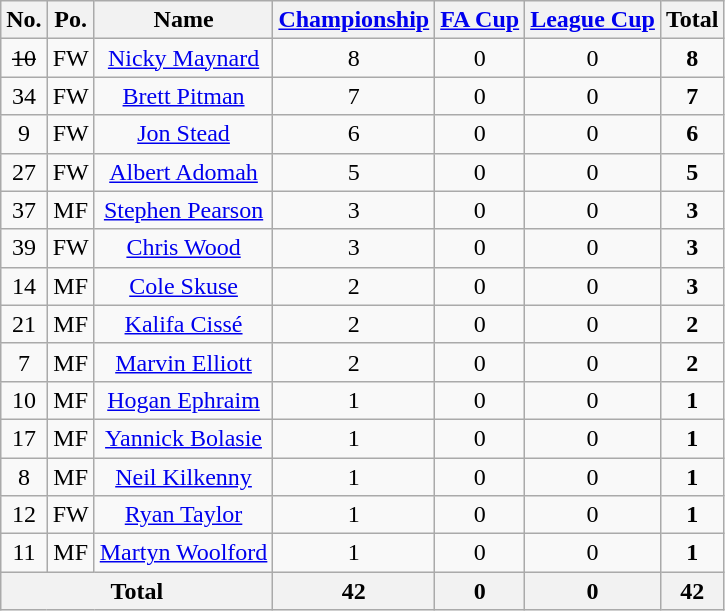<table class="wikitable" style="text-align: center">
<tr>
<th>No.</th>
<th>Po.</th>
<th>Name</th>
<th><a href='#'>Championship</a></th>
<th><a href='#'>FA Cup</a></th>
<th><a href='#'>League Cup</a></th>
<th>Total</th>
</tr>
<tr>
<td><s>10</s></td>
<td>FW</td>
<td><a href='#'>Nicky Maynard</a></td>
<td>8</td>
<td>0</td>
<td>0</td>
<td><strong>8</strong></td>
</tr>
<tr>
<td>34</td>
<td>FW</td>
<td><a href='#'>Brett Pitman</a></td>
<td>7</td>
<td>0</td>
<td>0</td>
<td><strong>7</strong></td>
</tr>
<tr>
<td>9</td>
<td>FW</td>
<td><a href='#'>Jon Stead</a></td>
<td>6</td>
<td>0</td>
<td>0</td>
<td><strong>6</strong></td>
</tr>
<tr>
<td>27</td>
<td>FW</td>
<td><a href='#'>Albert Adomah</a></td>
<td>5</td>
<td>0</td>
<td>0</td>
<td><strong>5</strong></td>
</tr>
<tr>
<td>37</td>
<td>MF</td>
<td><a href='#'>Stephen Pearson</a></td>
<td>3</td>
<td>0</td>
<td>0</td>
<td><strong>3</strong></td>
</tr>
<tr>
<td>39</td>
<td>FW</td>
<td><a href='#'>Chris Wood</a></td>
<td>3</td>
<td>0</td>
<td>0</td>
<td><strong>3</strong></td>
</tr>
<tr>
<td>14</td>
<td>MF</td>
<td><a href='#'>Cole Skuse</a></td>
<td>2</td>
<td>0</td>
<td>0</td>
<td><strong>3</strong></td>
</tr>
<tr>
<td>21</td>
<td>MF</td>
<td><a href='#'>Kalifa Cissé</a></td>
<td>2</td>
<td>0</td>
<td>0</td>
<td><strong>2</strong></td>
</tr>
<tr>
<td>7</td>
<td>MF</td>
<td><a href='#'>Marvin Elliott</a></td>
<td>2</td>
<td>0</td>
<td>0</td>
<td><strong>2</strong></td>
</tr>
<tr>
<td>10</td>
<td>MF</td>
<td><a href='#'>Hogan Ephraim</a></td>
<td>1</td>
<td>0</td>
<td>0</td>
<td><strong>1</strong></td>
</tr>
<tr>
<td>17</td>
<td>MF</td>
<td><a href='#'>Yannick Bolasie</a></td>
<td>1</td>
<td>0</td>
<td>0</td>
<td><strong>1</strong></td>
</tr>
<tr>
<td>8</td>
<td>MF</td>
<td><a href='#'>Neil Kilkenny</a></td>
<td>1</td>
<td>0</td>
<td>0</td>
<td><strong>1</strong></td>
</tr>
<tr>
<td>12</td>
<td>FW</td>
<td><a href='#'>Ryan Taylor</a></td>
<td>1</td>
<td>0</td>
<td>0</td>
<td><strong>1</strong></td>
</tr>
<tr>
<td>11</td>
<td>MF</td>
<td><a href='#'>Martyn Woolford</a></td>
<td>1</td>
<td>0</td>
<td>0</td>
<td><strong>1</strong></td>
</tr>
<tr>
<th colspan="3">Total</th>
<th>42</th>
<th>0</th>
<th>0</th>
<th>42</th>
</tr>
</table>
